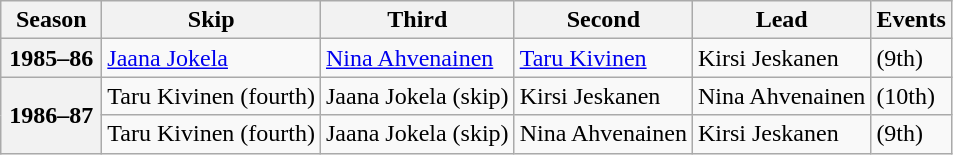<table class="wikitable">
<tr>
<th scope="col" width=60>Season</th>
<th scope="col">Skip</th>
<th scope="col">Third</th>
<th scope="col">Second</th>
<th scope="col">Lead</th>
<th scope="col">Events</th>
</tr>
<tr>
<th scope="row">1985–86</th>
<td><a href='#'>Jaana Jokela</a></td>
<td><a href='#'>Nina Ahvenainen</a></td>
<td><a href='#'>Taru Kivinen</a></td>
<td>Kirsi Jeskanen</td>
<td> (9th)</td>
</tr>
<tr>
<th scope="row" rowspan="2">1986–87</th>
<td>Taru Kivinen (fourth)</td>
<td>Jaana Jokela (skip)</td>
<td>Kirsi Jeskanen</td>
<td>Nina Ahvenainen</td>
<td> (10th)</td>
</tr>
<tr>
<td>Taru Kivinen (fourth)</td>
<td>Jaana Jokela (skip)</td>
<td>Nina Ahvenainen</td>
<td>Kirsi Jeskanen</td>
<td> (9th)</td>
</tr>
</table>
